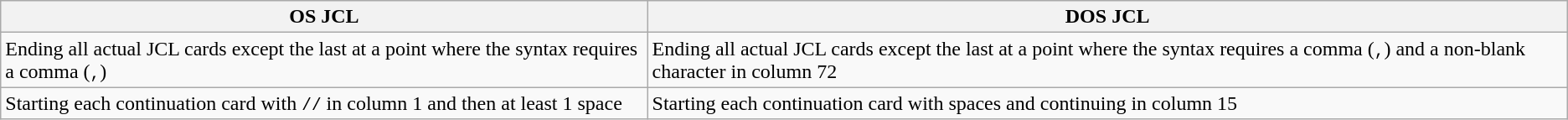<table class="wikitable">
<tr>
<th>OS JCL</th>
<th>DOS JCL</th>
</tr>
<tr>
<td>Ending all actual JCL cards except the last at a point where the syntax requires a comma (<code>,</code>)</td>
<td>Ending all actual JCL cards except the last at a point where the syntax requires a comma (<code>,</code>) and a non-blank character in column 72</td>
</tr>
<tr>
<td>Starting each continuation card with <code>//</code> in column 1 and then at least 1 space</td>
<td>Starting each continuation card with spaces and continuing in column 15</td>
</tr>
</table>
